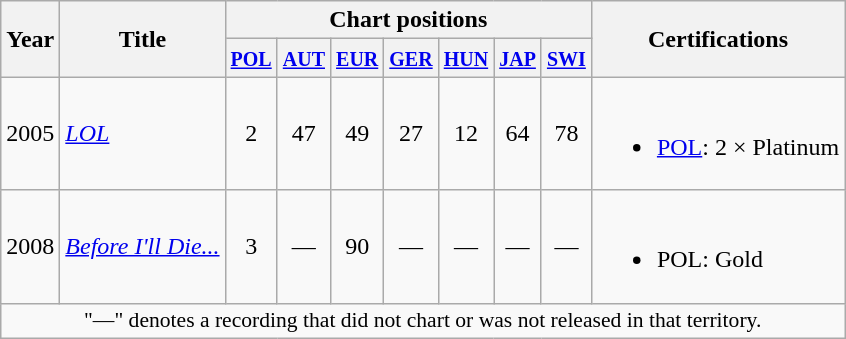<table class="wikitable">
<tr>
<th rowspan="2">Year</th>
<th rowspan="2">Title</th>
<th colspan="7">Chart positions</th>
<th rowspan="2">Certifications</th>
</tr>
<tr>
<th rowspan="1"><small><a href='#'>POL</a></small><br></th>
<th rowspan="1"><small><a href='#'>AUT</a></small><br></th>
<th rowspan="1"><small><a href='#'>EUR</a></small><br></th>
<th rowspan="1"><small><a href='#'>GER</a></small><br></th>
<th rowspan="1"><small><a href='#'>HUN</a></small><br></th>
<th rowspan="1"><small><a href='#'>JAP</a></small><br></th>
<th rowspan="1"><small><a href='#'>SWI</a></small><br></th>
</tr>
<tr>
<td>2005</td>
<td><em><a href='#'>LOL</a></em></td>
<td align="center">2</td>
<td align="center">47</td>
<td align="center">49</td>
<td align="center">27</td>
<td align="center">12</td>
<td align="center">64</td>
<td align="center">78</td>
<td><br><ul><li><a href='#'>POL</a>: 2 × Platinum</li></ul></td>
</tr>
<tr>
<td>2008</td>
<td><em><a href='#'>Before I'll Die...</a></em></td>
<td align="center">3</td>
<td align="center">—</td>
<td align="center">90</td>
<td align="center">—</td>
<td align="center">—</td>
<td align="center">—</td>
<td align="center">—</td>
<td><br><ul><li>POL: Gold</li></ul></td>
</tr>
<tr>
<td colspan="10" style="font-size:90%" align="center">"—" denotes a recording that did not chart or was not released in that territory.</td>
</tr>
</table>
